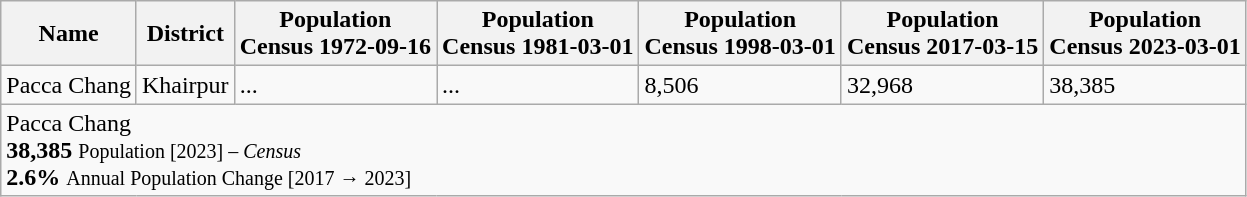<table class="wikitable">
<tr>
<th>Name</th>
<th>District</th>
<th>Population<br>Census
1972-09-16</th>
<th>Population<br>Census
1981-03-01</th>
<th>Population<br>Census
1998-03-01</th>
<th>Population<br>Census
2017-03-15</th>
<th>Population<br>Census
2023-03-01</th>
</tr>
<tr>
<td>Pacca Chang</td>
<td>Khairpur</td>
<td>...</td>
<td>...</td>
<td>8,506</td>
<td>32,968</td>
<td>38,385</td>
</tr>
<tr>
<td colspan="20">Pacca Chang<br><strong>38,385</strong> <small>Population [2023] <em>– Census</em></small><br><strong>2.6%</strong> <small>Annual Population Change [2017 → 2023]</small></td>
</tr>
</table>
